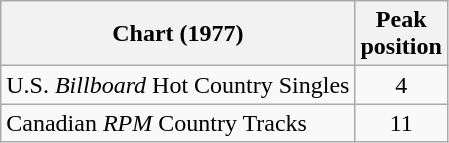<table class="wikitable">
<tr>
<th align="left">Chart (1977)</th>
<th align="center">Peak<br>position</th>
</tr>
<tr>
<td align="left">U.S. <em>Billboard</em> Hot Country Singles</td>
<td align="center">4</td>
</tr>
<tr>
<td align="left">Canadian <em>RPM</em> Country Tracks</td>
<td align="center">11</td>
</tr>
</table>
